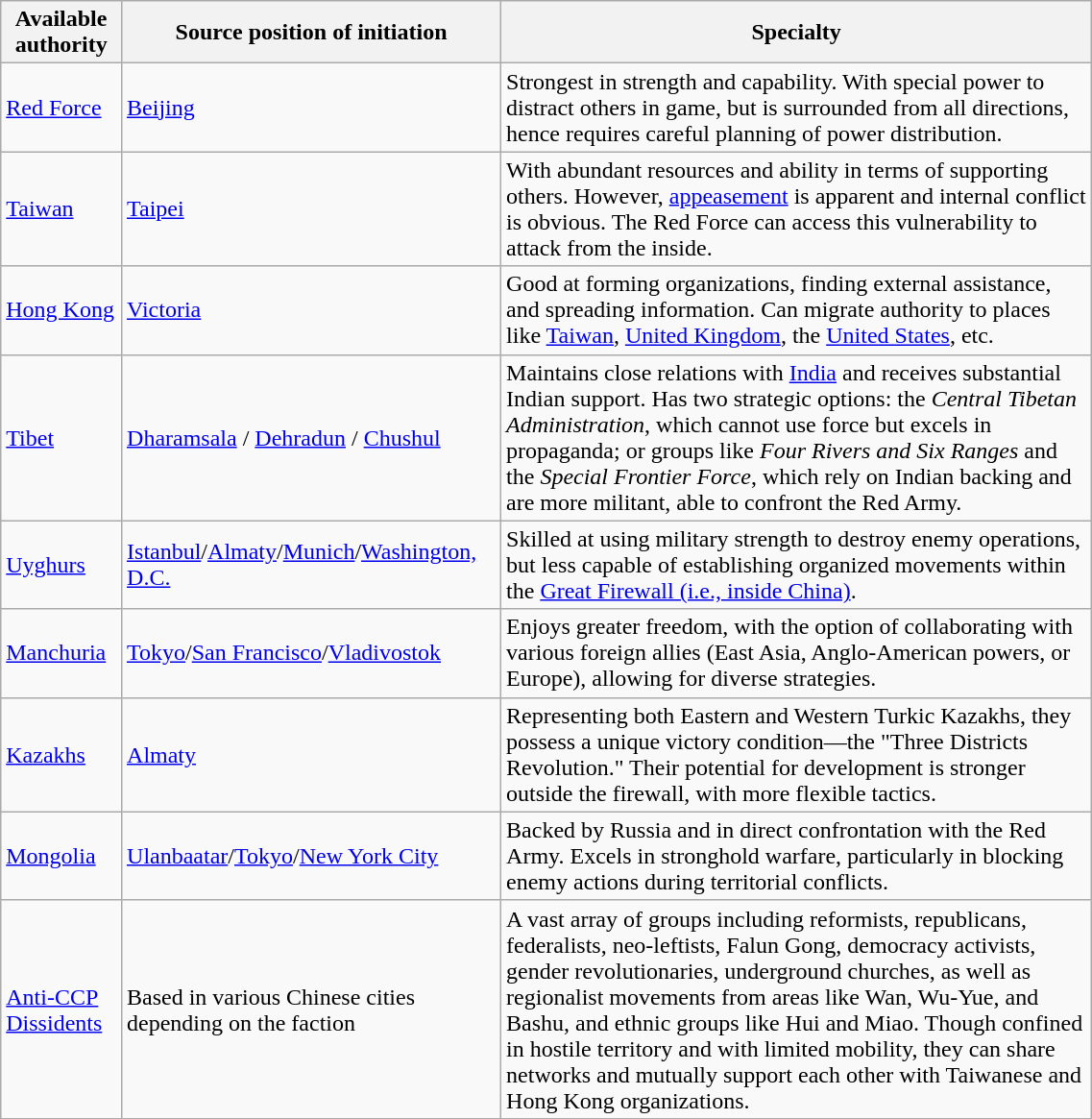<table class="wikitable" width="60%">
<tr>
<th scope="col">Available authority</th>
<th scope="col">Source position of initiation</th>
<th scope="col">Specialty</th>
</tr>
<tr>
<td><a href='#'>Red Force</a></td>
<td><a href='#'>Beijing</a></td>
<td>Strongest in strength and capability. With special power to distract others in game, but is surrounded from all directions, hence requires careful planning of power distribution.</td>
</tr>
<tr>
<td><a href='#'>Taiwan</a></td>
<td><a href='#'>Taipei</a></td>
<td>With abundant resources and ability in terms of supporting others. However, <a href='#'>appeasement</a> is apparent and internal conflict is obvious. The Red Force can access this vulnerability to attack from the inside.</td>
</tr>
<tr>
<td><a href='#'>Hong Kong</a></td>
<td><a href='#'>Victoria</a></td>
<td>Good at forming organizations, finding external assistance, and spreading information. Can migrate authority to places like <a href='#'>Taiwan</a>, <a href='#'>United Kingdom</a>, the <a href='#'>United States</a>, etc.</td>
</tr>
<tr>
<td><a href='#'>Tibet</a></td>
<td><a href='#'>Dharamsala</a> / <a href='#'>Dehradun</a> / <a href='#'>Chushul</a></td>
<td>Maintains close relations with <a href='#'>India</a> and receives substantial Indian support. Has two strategic options: the <em>Central Tibetan Administration</em>, which cannot use force but excels in propaganda; or groups like <em>Four Rivers and Six Ranges</em> and the <em>Special Frontier Force</em>, which rely on Indian backing and are more militant, able to confront the Red Army.</td>
</tr>
<tr>
<td><a href='#'>Uyghurs</a></td>
<td><a href='#'>Istanbul</a>/<a href='#'>Almaty</a>/<a href='#'>Munich</a>/<a href='#'>Washington, D.C.</a></td>
<td>Skilled at using military strength to destroy enemy operations, but less capable of establishing organized movements within the <a href='#'>Great Firewall (i.e., inside China)</a>.</td>
</tr>
<tr>
<td><a href='#'>Manchuria</a></td>
<td><a href='#'>Tokyo</a>/<a href='#'>San Francisco</a>/<a href='#'>Vladivostok</a></td>
<td>Enjoys greater freedom, with the option of collaborating with various foreign allies (East Asia, Anglo-American powers, or Europe), allowing for diverse strategies.</td>
</tr>
<tr>
<td><a href='#'>Kazakhs</a></td>
<td><a href='#'>Almaty</a></td>
<td>Representing both Eastern and Western Turkic Kazakhs, they possess a unique victory condition—the "Three Districts Revolution." Their potential for development is stronger outside the firewall, with more flexible tactics.</td>
</tr>
<tr>
<td><a href='#'>Mongolia</a></td>
<td><a href='#'>Ulanbaatar</a>/<a href='#'>Tokyo</a>/<a href='#'>New York City</a></td>
<td>Backed by Russia and in direct confrontation with the Red Army. Excels in stronghold warfare, particularly in blocking enemy actions during territorial conflicts.</td>
</tr>
<tr>
<td><a href='#'>Anti-CCP Dissidents</a></td>
<td>Based in various Chinese cities depending on the faction</td>
<td>A vast array of groups including reformists, republicans, federalists, neo-leftists, Falun Gong, democracy activists, gender revolutionaries, underground churches, as well as regionalist movements from areas like Wan, Wu-Yue, and Bashu, and ethnic groups like Hui and Miao. Though confined in hostile territory and with limited mobility, they can share networks and mutually support each other with Taiwanese and Hong Kong organizations.</td>
</tr>
</table>
